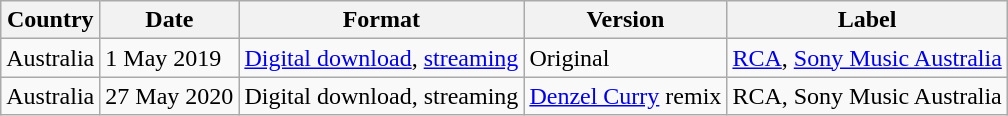<table class="wikitable">
<tr>
<th>Country</th>
<th>Date</th>
<th>Format</th>
<th>Version</th>
<th>Label</th>
</tr>
<tr>
<td>Australia</td>
<td>1 May 2019</td>
<td><a href='#'>Digital download</a>, <a href='#'>streaming</a></td>
<td>Original</td>
<td><a href='#'>RCA</a>, <a href='#'>Sony Music Australia</a></td>
</tr>
<tr>
<td>Australia</td>
<td>27 May 2020</td>
<td>Digital download, streaming</td>
<td><a href='#'>Denzel Curry</a> remix</td>
<td>RCA, Sony Music Australia</td>
</tr>
</table>
